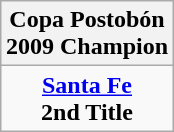<table class="wikitable" style="text-align: center; margin: 0 auto;">
<tr>
<th>Copa Postobón<br>2009 Champion</th>
</tr>
<tr>
<td><strong><a href='#'>Santa Fe</a></strong><br><strong>2nd Title</strong></td>
</tr>
</table>
